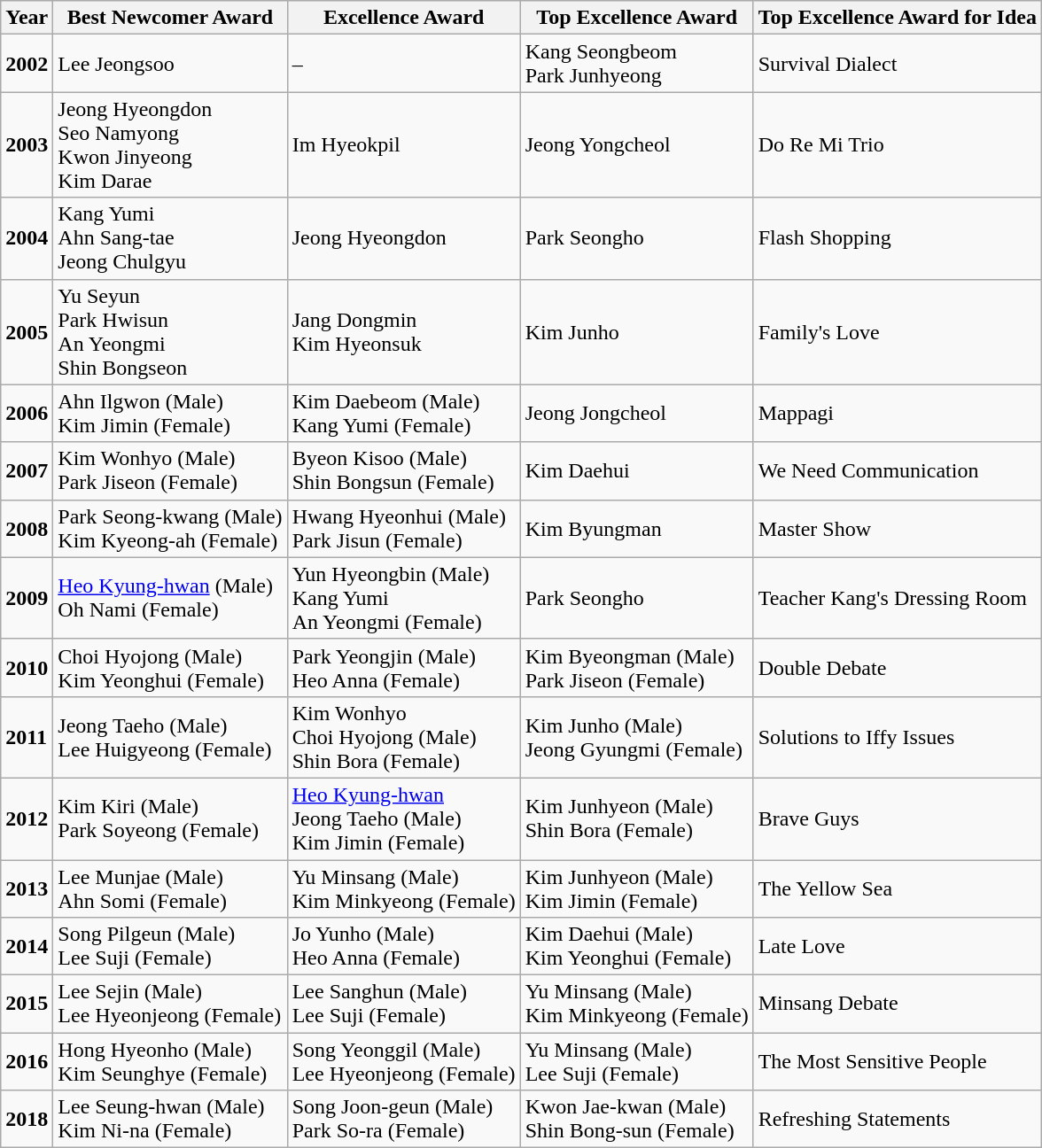<table class="wikitable">
<tr>
<th>Year</th>
<th>Best Newcomer Award</th>
<th>Excellence Award</th>
<th>Top Excellence Award</th>
<th>Top Excellence Award for Idea</th>
</tr>
<tr>
<td><strong>2002</strong></td>
<td>Lee Jeongsoo</td>
<td>–</td>
<td>Kang Seongbeom<br>Park Junhyeong</td>
<td>Survival Dialect</td>
</tr>
<tr>
<td><strong>2003</strong></td>
<td>Jeong Hyeongdon<br>Seo Namyong<br>Kwon Jinyeong<br>Kim Darae</td>
<td>Im Hyeokpil</td>
<td>Jeong Yongcheol</td>
<td>Do Re Mi Trio</td>
</tr>
<tr>
<td><strong>2004</strong></td>
<td>Kang Yumi<br>Ahn Sang-tae<br>Jeong Chulgyu</td>
<td>Jeong Hyeongdon</td>
<td>Park Seongho</td>
<td>Flash Shopping</td>
</tr>
<tr>
<td><strong>2005</strong></td>
<td>Yu Seyun<br>Park Hwisun<br>An Yeongmi<br>Shin Bongseon</td>
<td>Jang Dongmin<br>Kim Hyeonsuk</td>
<td>Kim Junho</td>
<td>Family's Love</td>
</tr>
<tr>
<td><strong>2006</strong></td>
<td>Ahn Ilgwon (Male)<br>Kim Jimin (Female)</td>
<td>Kim Daebeom (Male)<br>Kang Yumi (Female)</td>
<td>Jeong Jongcheol</td>
<td>Mappagi</td>
</tr>
<tr>
<td><strong>2007</strong></td>
<td>Kim Wonhyo (Male)<br>Park Jiseon (Female)</td>
<td>Byeon Kisoo (Male)<br>Shin Bongsun (Female)</td>
<td>Kim Daehui</td>
<td>We Need Communication</td>
</tr>
<tr>
<td><strong>2008</strong></td>
<td>Park Seong-kwang (Male)<br>Kim Kyeong-ah (Female)</td>
<td>Hwang Hyeonhui (Male)<br>Park Jisun (Female)</td>
<td>Kim Byungman</td>
<td>Master Show</td>
</tr>
<tr>
<td><strong>2009</strong></td>
<td><a href='#'>Heo Kyung-hwan</a> (Male)<br>Oh Nami (Female)</td>
<td>Yun Hyeongbin (Male)<br>Kang Yumi<br>An Yeongmi (Female)</td>
<td>Park Seongho</td>
<td>Teacher Kang's Dressing Room</td>
</tr>
<tr>
<td><strong>2010</strong></td>
<td>Choi Hyojong (Male)<br>Kim Yeonghui (Female)</td>
<td>Park Yeongjin (Male)<br>Heo Anna (Female)</td>
<td>Kim Byeongman (Male)<br>Park Jiseon (Female)</td>
<td>Double Debate</td>
</tr>
<tr>
<td><strong>2011</strong></td>
<td>Jeong Taeho (Male)<br>Lee Huigyeong (Female)</td>
<td>Kim Wonhyo<br>Choi Hyojong (Male)<br>Shin Bora (Female)</td>
<td>Kim Junho (Male)<br>Jeong Gyungmi (Female)</td>
<td>Solutions to Iffy Issues</td>
</tr>
<tr>
<td><strong>2012</strong></td>
<td>Kim Kiri (Male)<br>Park Soyeong (Female)</td>
<td><a href='#'>Heo Kyung-hwan</a><br>Jeong Taeho (Male)<br>Kim Jimin (Female)</td>
<td>Kim Junhyeon (Male)<br>Shin Bora (Female)</td>
<td>Brave Guys</td>
</tr>
<tr>
<td><strong>2013</strong></td>
<td>Lee Munjae (Male)<br>Ahn Somi (Female)</td>
<td>Yu Minsang (Male)<br>Kim Minkyeong (Female)</td>
<td>Kim Junhyeon (Male)<br>Kim Jimin (Female)</td>
<td>The Yellow Sea</td>
</tr>
<tr>
<td><strong>2014</strong></td>
<td>Song Pilgeun (Male)<br>Lee Suji (Female)</td>
<td>Jo Yunho (Male)<br>Heo Anna (Female)</td>
<td>Kim Daehui (Male)<br>Kim Yeonghui (Female)</td>
<td>Late Love</td>
</tr>
<tr>
<td><strong>2015</strong></td>
<td>Lee Sejin (Male)<br>Lee Hyeonjeong (Female)</td>
<td>Lee Sanghun (Male)<br>Lee Suji (Female)</td>
<td>Yu Minsang (Male)<br>Kim Minkyeong (Female)</td>
<td>Minsang Debate</td>
</tr>
<tr>
<td><strong>2016</strong></td>
<td>Hong Hyeonho (Male)<br>Kim Seunghye (Female)</td>
<td>Song Yeonggil (Male)<br>Lee Hyeonjeong (Female)</td>
<td>Yu Minsang (Male)<br>Lee Suji (Female)</td>
<td>The Most Sensitive People</td>
</tr>
<tr>
<td><strong>2018</strong></td>
<td>Lee Seung-hwan (Male)<br>Kim Ni-na (Female)</td>
<td>Song Joon-geun (Male)<br>Park So-ra (Female)</td>
<td>Kwon Jae-kwan (Male)<br>Shin Bong-sun (Female)</td>
<td>Refreshing Statements</td>
</tr>
</table>
